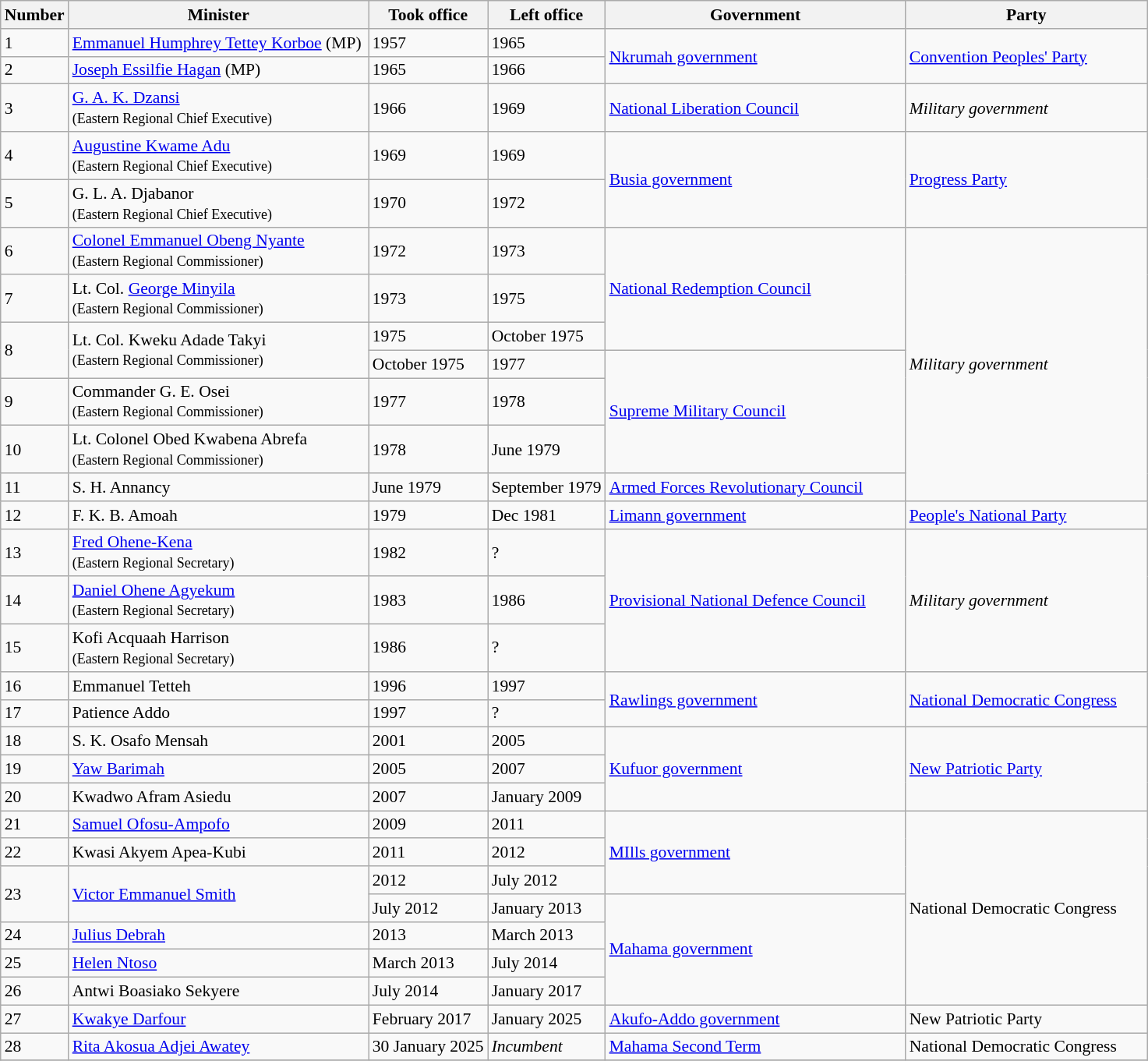<table class="wikitable" style="font-size:90%; text-align:left;">
<tr>
<th>Number</th>
<th width=250>Minister</th>
<th>Took office</th>
<th>Left office</th>
<th width=250>Government</th>
<th width=200>Party</th>
</tr>
<tr>
<td>1</td>
<td><a href='#'>Emmanuel Humphrey Tettey Korboe</a> (MP)</td>
<td>1957</td>
<td>1965</td>
<td rowspan=2><a href='#'>Nkrumah government</a></td>
<td rowspan=2><a href='#'>Convention Peoples' Party</a></td>
</tr>
<tr>
<td>2</td>
<td><a href='#'>Joseph Essilfie Hagan</a> (MP)</td>
<td>1965</td>
<td>1966</td>
</tr>
<tr>
<td>3</td>
<td><a href='#'>G. A. K. Dzansi</a><br><small>(Eastern Regional Chief Executive)</small></td>
<td>1966</td>
<td>1969</td>
<td><a href='#'>National Liberation Council</a></td>
<td><em>Military government</em></td>
</tr>
<tr>
<td>4</td>
<td><a href='#'>Augustine Kwame Adu</a><br><small>(Eastern Regional Chief Executive)</small></td>
<td>1969</td>
<td>1969</td>
<td rowspan=2><a href='#'>Busia government</a></td>
<td rowspan=2><a href='#'>Progress Party</a></td>
</tr>
<tr>
<td>5</td>
<td>G. L. A. Djabanor<br><small>(Eastern Regional Chief Executive)</small></td>
<td>1970</td>
<td>1972</td>
</tr>
<tr>
<td>6</td>
<td><a href='#'>Colonel Emmanuel Obeng Nyante</a><br><small>(Eastern Regional Commissioner)</small></td>
<td>1972</td>
<td>1973</td>
<td rowspan=3><a href='#'>National Redemption Council</a></td>
<td rowspan=7><em>Military government</em></td>
</tr>
<tr>
<td>7</td>
<td>Lt. Col. <a href='#'>George Minyila</a><br><small>(Eastern Regional Commissioner)</small></td>
<td>1973</td>
<td>1975</td>
</tr>
<tr>
<td rowspan=2>8</td>
<td rowspan=2>Lt. Col. Kweku Adade Takyi<br><small>(Eastern Regional Commissioner)</small></td>
<td>1975</td>
<td>October 1975</td>
</tr>
<tr>
<td>October 1975</td>
<td>1977</td>
<td rowspan=3><a href='#'>Supreme Military Council</a></td>
</tr>
<tr>
<td>9</td>
<td>Commander G. E. Osei<br><small>(Eastern Regional Commissioner)</small></td>
<td>1977</td>
<td>1978</td>
</tr>
<tr>
<td>10</td>
<td>Lt. Colonel Obed Kwabena Abrefa<br><small>(Eastern Regional Commissioner)</small></td>
<td>1978</td>
<td>June 1979</td>
</tr>
<tr>
<td>11</td>
<td>S. H. Annancy</td>
<td>June 1979</td>
<td>September 1979</td>
<td><a href='#'>Armed Forces Revolutionary Council</a></td>
</tr>
<tr>
<td>12</td>
<td>F. K. B. Amoah</td>
<td>1979</td>
<td>Dec 1981</td>
<td><a href='#'>Limann government</a></td>
<td><a href='#'>People's National Party</a></td>
</tr>
<tr>
<td>13</td>
<td><a href='#'>Fred Ohene-Kena</a><br><small>(Eastern Regional Secretary)</small></td>
<td>1982</td>
<td>?</td>
<td rowspan=3><a href='#'>Provisional National Defence Council</a></td>
<td rowspan=3><em>Military government</em></td>
</tr>
<tr>
<td>14</td>
<td><a href='#'>Daniel Ohene Agyekum</a><br><small>(Eastern Regional Secretary)</small></td>
<td>1983</td>
<td>1986</td>
</tr>
<tr>
<td>15</td>
<td>Kofi Acquaah Harrison<br><small>(Eastern Regional Secretary)</small></td>
<td>1986</td>
<td>?</td>
</tr>
<tr>
<td>16</td>
<td>Emmanuel Tetteh</td>
<td>1996</td>
<td>1997</td>
<td rowspan=2><a href='#'>Rawlings government</a></td>
<td rowspan=2><a href='#'>National Democratic Congress</a></td>
</tr>
<tr>
<td>17</td>
<td>Patience Addo</td>
<td>1997</td>
<td>?</td>
</tr>
<tr>
<td>18</td>
<td>S. K. Osafo Mensah</td>
<td>2001</td>
<td>2005</td>
<td rowspan=3><a href='#'>Kufuor government</a></td>
<td rowspan=3><a href='#'>New Patriotic Party</a></td>
</tr>
<tr>
<td>19</td>
<td><a href='#'>Yaw Barimah</a></td>
<td>2005</td>
<td>2007</td>
</tr>
<tr>
<td>20</td>
<td>Kwadwo Afram Asiedu</td>
<td>2007</td>
<td>January 2009</td>
</tr>
<tr>
<td>21</td>
<td><a href='#'>Samuel Ofosu-Ampofo</a></td>
<td>2009</td>
<td>2011</td>
<td rowspan=3><a href='#'>MIlls government</a></td>
<td rowspan=7>National Democratic Congress</td>
</tr>
<tr>
<td>22</td>
<td>Kwasi Akyem Apea-Kubi</td>
<td>2011</td>
<td>2012</td>
</tr>
<tr>
<td rowspan=2>23</td>
<td rowspan=2><a href='#'>Victor Emmanuel Smith</a></td>
<td>2012</td>
<td>July 2012</td>
</tr>
<tr>
<td>July 2012</td>
<td>January 2013</td>
<td rowspan=4><a href='#'>Mahama government</a></td>
</tr>
<tr>
<td>24</td>
<td><a href='#'>Julius Debrah</a></td>
<td>2013</td>
<td>March 2013</td>
</tr>
<tr>
<td>25</td>
<td><a href='#'>Helen Ntoso</a></td>
<td>March 2013</td>
<td>July 2014</td>
</tr>
<tr>
<td>26</td>
<td>Antwi Boasiako Sekyere</td>
<td>July 2014</td>
<td>January 2017</td>
</tr>
<tr>
<td>27</td>
<td><a href='#'>Kwakye Darfour</a></td>
<td>February 2017</td>
<td>January 2025</td>
<td><a href='#'>Akufo-Addo government</a></td>
<td>New Patriotic Party</td>
</tr>
<tr>
<td>28</td>
<td><a href='#'>Rita Akosua Adjei Awatey</a></td>
<td>30 January 2025</td>
<td><em>Incumbent</em></td>
<td><a href='#'>Mahama Second Term</a></td>
<td>National Democratic Congress</td>
</tr>
<tr>
</tr>
</table>
